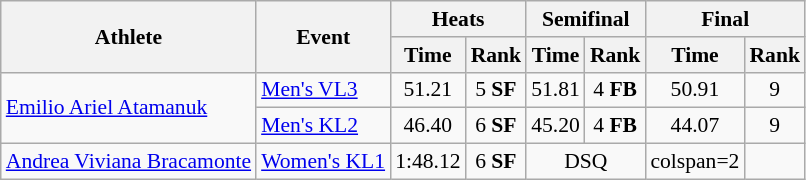<table class="wikitable" style="font-size:90%">
<tr>
<th rowspan="2">Athlete</th>
<th rowspan="2">Event</th>
<th colspan="2">Heats</th>
<th colspan="2">Semifinal</th>
<th colspan="2">Final</th>
</tr>
<tr>
<th>Time</th>
<th>Rank</th>
<th>Time</th>
<th>Rank</th>
<th>Time</th>
<th>Rank</th>
</tr>
<tr align=center>
<td rowspan="2" align="left"><a href='#'>Emilio Ariel Atamanuk</a></td>
<td align=left><a href='#'>Men's VL3</a></td>
<td>51.21</td>
<td>5 <strong>SF</strong></td>
<td>51.81</td>
<td>4 <strong>FB</strong></td>
<td>50.91</td>
<td>9</td>
</tr>
<tr align=center>
<td align=left><a href='#'>Men's KL2</a></td>
<td>46.40</td>
<td>6 <strong>SF</strong></td>
<td>45.20</td>
<td>4 <strong>FB</strong></td>
<td>44.07</td>
<td>9</td>
</tr>
<tr align=center>
<td align=left><a href='#'>Andrea Viviana Bracamonte</a></td>
<td align=left><a href='#'>Women's KL1</a></td>
<td>1:48.12</td>
<td>6 <strong>SF</strong></td>
<td colspan=2>DSQ</td>
<td>colspan=2 </td>
</tr>
</table>
